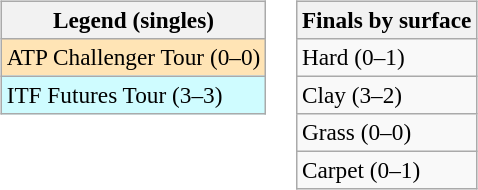<table>
<tr valign=top>
<td><br><table class=wikitable style=font-size:97%>
<tr>
<th>Legend (singles)</th>
</tr>
<tr bgcolor=moccasin>
<td>ATP Challenger Tour (0–0)</td>
</tr>
<tr bgcolor=#cffcff>
<td>ITF Futures Tour (3–3)</td>
</tr>
</table>
</td>
<td><br><table class=wikitable style=font-size:97%>
<tr>
<th>Finals by surface</th>
</tr>
<tr>
<td>Hard (0–1)</td>
</tr>
<tr>
<td>Clay (3–2)</td>
</tr>
<tr>
<td>Grass (0–0)</td>
</tr>
<tr>
<td>Carpet (0–1)</td>
</tr>
</table>
</td>
</tr>
</table>
